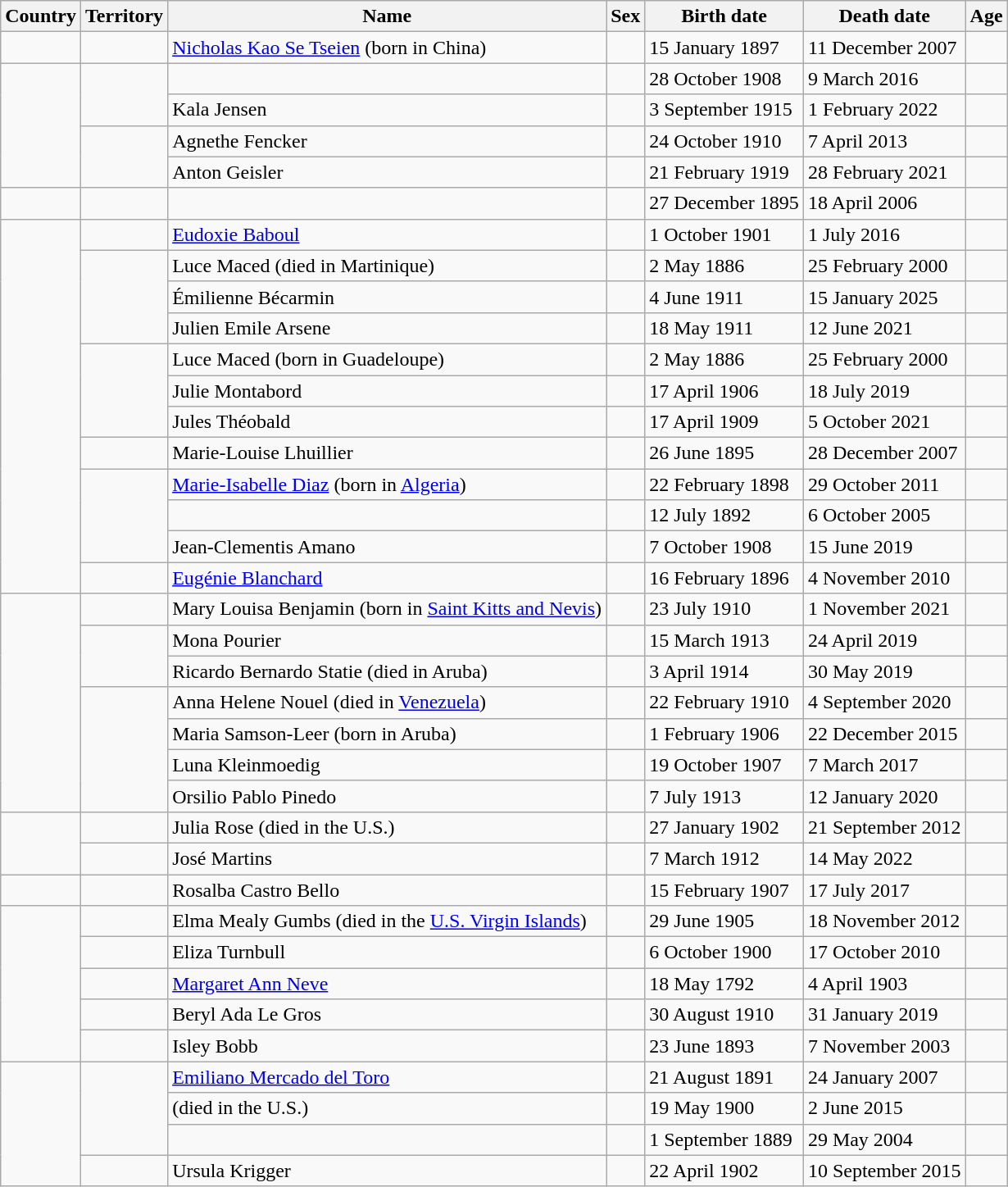<table class="wikitable sortable">
<tr>
<th>Country</th>
<th>Territory</th>
<th>Name</th>
<th>Sex</th>
<th>Birth date</th>
<th>Death date</th>
<th>Age</th>
</tr>
<tr>
<td></td>
<td></td>
<td><a href='#'>Nicholas Kao Se Tseien</a> (born in China)</td>
<td></td>
<td class=nowrap>15 January 1897</td>
<td class=nowrap>11 December 2007</td>
<td></td>
</tr>
<tr>
<td rowspan=4></td>
<td rowspan=2></td>
<td></td>
<td></td>
<td class=nowrap>28 October 1908</td>
<td class=nowrap>9 March 2016</td>
<td></td>
</tr>
<tr>
<td>Kala Jensen</td>
<td></td>
<td class=nowrap>3 September 1915</td>
<td>1 February 2022</td>
<td></td>
</tr>
<tr>
<td rowspan=2></td>
<td>Agnethe Fencker</td>
<td></td>
<td class=nowrap>24 October 1910</td>
<td class=nowrap>7 April 2013</td>
<td></td>
</tr>
<tr>
<td>Anton Geisler</td>
<td></td>
<td class=nowrap>21 February 1919</td>
<td class=nowrap>28 February 2021</td>
<td></td>
</tr>
<tr>
<td></td>
<td></td>
<td></td>
<td></td>
<td class=nowrap>27 December 1895</td>
<td class=nowrap>18 April 2006</td>
<td></td>
</tr>
<tr>
<td rowspan="12"></td>
<td></td>
<td><a href='#'>Eudoxie Baboul</a></td>
<td></td>
<td class=nowrap>1 October 1901</td>
<td class=nowrap>1 July 2016</td>
<td></td>
</tr>
<tr>
<td rowspan=3></td>
<td>Luce Maced (died in Martinique)</td>
<td></td>
<td class=nowrap>2 May 1886</td>
<td class=nowrap>25 February 2000</td>
<td></td>
</tr>
<tr>
<td>Émilienne Bécarmin</td>
<td></td>
<td class=nowrap>4 June 1911</td>
<td class=nowrap>15 January 2025</td>
<td></td>
</tr>
<tr>
<td>Julien Emile Arsene</td>
<td></td>
<td class=nowrap>18 May 1911</td>
<td>12 June 2021</td>
<td></td>
</tr>
<tr>
<td rowspan=3></td>
<td>Luce Maced (born in Guadeloupe)</td>
<td></td>
<td class=nowrap>2 May 1886</td>
<td class=nowrap>25 February 2000</td>
<td></td>
</tr>
<tr>
<td>Julie Montabord</td>
<td></td>
<td class=nowrap>17 April 1906</td>
<td class=nowrap>18 July 2019</td>
<td></td>
</tr>
<tr>
<td>Jules Théobald</td>
<td></td>
<td class=nowrap>17 April 1909</td>
<td>5 October 2021</td>
<td></td>
</tr>
<tr>
<td></td>
<td>Marie-Louise Lhuillier</td>
<td></td>
<td class=nowrap>26 June 1895</td>
<td class=nowrap>28 December 2007</td>
<td></td>
</tr>
<tr>
<td rowspan=3></td>
<td><a href='#'>Marie-Isabelle Diaz</a> (born in <a href='#'>Algeria</a>)</td>
<td></td>
<td class=nowrap>22 February 1898</td>
<td class=nowrap>29 October 2011</td>
<td></td>
</tr>
<tr>
<td></td>
<td></td>
<td class=nowrap>12 July 1892</td>
<td class=nowrap>6 October 2005</td>
<td></td>
</tr>
<tr>
<td>Jean-Clementis Amano</td>
<td></td>
<td class=nowrap>7 October 1908</td>
<td class=nowrap>15 June 2019</td>
<td></td>
</tr>
<tr>
<td></td>
<td><a href='#'>Eugénie Blanchard</a></td>
<td></td>
<td class=nowrap>16 February 1896</td>
<td class=nowrap>4 November 2010</td>
<td></td>
</tr>
<tr>
<td rowspan=7></td>
<td></td>
<td>Mary Louisa Benjamin (born in <a href='#'>Saint Kitts and Nevis</a>)</td>
<td></td>
<td class=nowrap>23 July 1910</td>
<td class=nowrap>1 November 2021</td>
<td></td>
</tr>
<tr>
<td rowspan=2></td>
<td>Mona Pourier</td>
<td></td>
<td class=nowrap>15 March 1913</td>
<td class=nowrap>24 April 2019</td>
<td></td>
</tr>
<tr>
<td>Ricardo Bernardo Statie (died in Aruba)</td>
<td></td>
<td class=nowrap>3 April 1914</td>
<td class=nowrap>30 May 2019</td>
<td></td>
</tr>
<tr>
<td rowspan=4></td>
<td>Anna Helene Nouel (died in <a href='#'>Venezuela</a>)</td>
<td></td>
<td class=nowrap>22 February 1910</td>
<td class=nowrap>4 September 2020</td>
<td></td>
</tr>
<tr>
<td>Maria Samson-Leer (born in Aruba)</td>
<td></td>
<td class=nowrap>1 February 1906</td>
<td class=nowrap>22 December 2015</td>
<td></td>
</tr>
<tr>
<td>Luna Kleinmoedig</td>
<td></td>
<td class=nowrap>19 October 1907</td>
<td class=nowrap>7 March 2017</td>
<td></td>
</tr>
<tr>
<td>Orsilio Pablo Pinedo</td>
<td></td>
<td class=nowrap>7 July 1913</td>
<td class=nowrap>12 January 2020</td>
<td></td>
</tr>
<tr>
<td rowspan=2></td>
<td></td>
<td>Julia Rose (died in the U.S.)</td>
<td></td>
<td class=nowrap>27 January 1902</td>
<td class=nowrap>21 September 2012</td>
<td></td>
</tr>
<tr>
<td></td>
<td>José Martins</td>
<td></td>
<td class=nowrap>7 March 1912</td>
<td class=nowrap>14 May 2022</td>
<td></td>
</tr>
<tr>
<td></td>
<td></td>
<td>Rosalba Castro Bello</td>
<td></td>
<td class=nowrap>15 February 1907</td>
<td class=nowrap>17 July 2017</td>
<td></td>
</tr>
<tr>
<td rowspan=5></td>
<td></td>
<td>Elma Mealy Gumbs (died in the <a href='#'>U.S. Virgin Islands</a>)</td>
<td></td>
<td class=nowrap>29 June 1905</td>
<td class=nowrap>18 November 2012</td>
<td></td>
</tr>
<tr>
<td></td>
<td>Eliza Turnbull</td>
<td></td>
<td class=nowrap>6 October 1900</td>
<td class=nowrap>17 October 2010</td>
<td></td>
</tr>
<tr>
<td></td>
<td><a href='#'>Margaret Ann Neve</a></td>
<td></td>
<td class=nowrap>18 May 1792</td>
<td class=nowrap>4 April 1903</td>
<td></td>
</tr>
<tr>
<td></td>
<td>Beryl Ada Le Gros</td>
<td></td>
<td class=nowrap>30 August 1910</td>
<td class=nowrap>31 January 2019</td>
<td></td>
</tr>
<tr>
<td></td>
<td>Isley Bobb</td>
<td></td>
<td class=nowrap>23 June 1893</td>
<td class=nowrap>7 November 2003</td>
<td></td>
</tr>
<tr>
<td rowspan=4></td>
<td rowspan=3></td>
<td><a href='#'>Emiliano Mercado del Toro</a></td>
<td></td>
<td class=nowrap>21 August 1891</td>
<td class=nowrap>24 January 2007</td>
<td></td>
</tr>
<tr>
<td> (died in the U.S.)</td>
<td></td>
<td class=nowrap>19 May 1900</td>
<td class=nowrap>2 June 2015</td>
<td></td>
</tr>
<tr>
<td></td>
<td></td>
<td class=nowrap>1 September 1889</td>
<td class=nowrap>29 May 2004</td>
<td></td>
</tr>
<tr>
<td></td>
<td>Ursula Krigger</td>
<td></td>
<td class=nowrap>22 April 1902</td>
<td class=nowrap>10 September 2015</td>
<td></td>
</tr>
</table>
